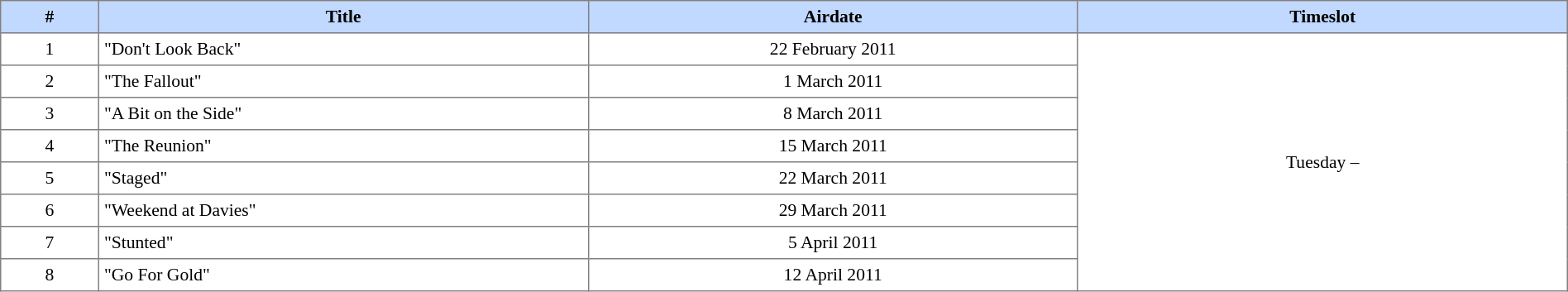<table border="1" cellpadding="4" cellspacing="0" style="text-align:center; font-size:90%; border-collapse:collapse;">
<tr style="background:#C1D8FF;">
<th width=2%>#</th>
<th width=10%>Title</th>
<th width=10%>Airdate</th>
<th width=10%>Timeslot</th>
</tr>
<tr>
<td>1</td>
<td align=left>"Don't Look Back"</td>
<td>22 February 2011</td>
<td rowspan=8>Tuesday –</td>
</tr>
<tr>
<td>2</td>
<td align=left>"The Fallout"</td>
<td>1 March 2011</td>
</tr>
<tr>
<td>3</td>
<td align=left>"A Bit on the Side"</td>
<td>8 March 2011</td>
</tr>
<tr>
<td>4</td>
<td align=left>"The Reunion"</td>
<td>15 March 2011</td>
</tr>
<tr>
<td>5</td>
<td align=left>"Staged"</td>
<td>22 March 2011</td>
</tr>
<tr>
<td>6</td>
<td align=left>"Weekend at Davies"</td>
<td>29 March 2011</td>
</tr>
<tr>
<td>7</td>
<td align=left>"Stunted"</td>
<td>5 April 2011</td>
</tr>
<tr>
<td>8</td>
<td align=left>"Go For Gold"</td>
<td>12 April 2011</td>
</tr>
</table>
